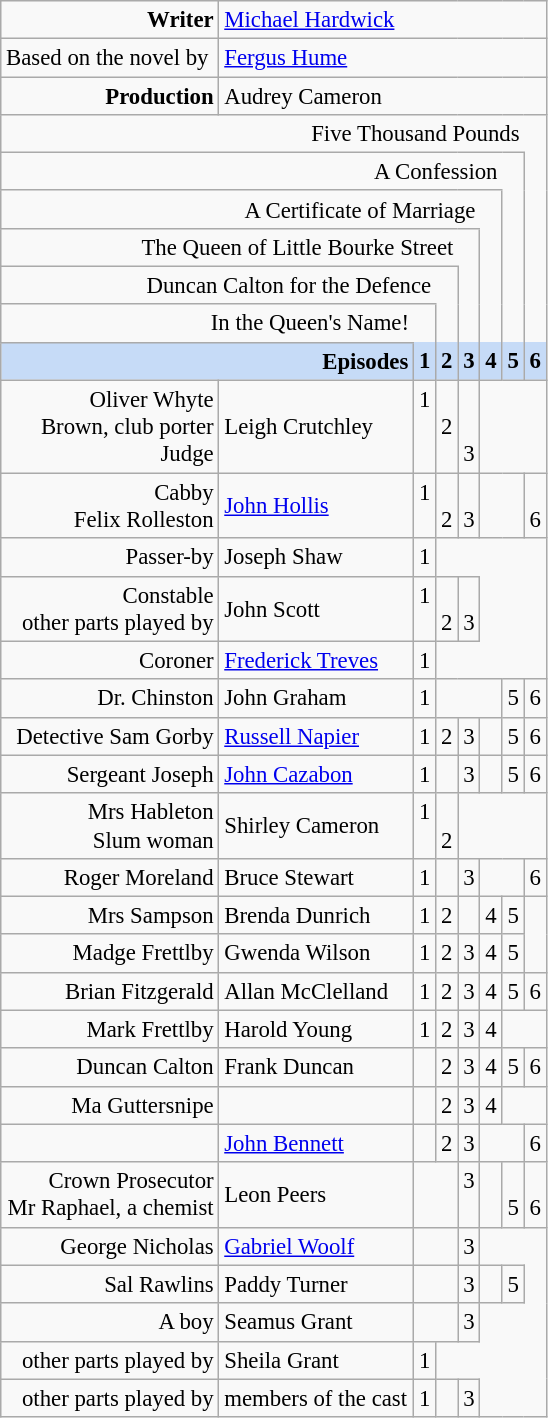<table class="wikitable mw-collapsible mw-collapsed" style="vertical-align:top;line-height:1.2;font-size:95%;margin:-0.5em 4em 0 5em;width:24em;max-width:30em;">
<tr>
<td style="text-align:right;"><strong>Writer</strong></td>
<td colspan=7><a href='#'>Michael Hardwick</a></td>
</tr>
<tr>
<td>Based on the novel by</td>
<td colspan=7><a href='#'>Fergus Hume</a></td>
</tr>
<tr>
<td style="text-align:right;"><strong>Production</strong></td>
<td colspan=7>Audrey Cameron</td>
</tr>
<tr>
<td style="text-align:right;border-right:hidden;" colspan=7>Five Thousand Pounds</td>
<td style="border-left:hidden;border-bottom:hidden;"></td>
</tr>
<tr>
<td style="text-align:right;border-right:hidden;" colspan=6>A Confession</td>
<td style="border-left:hidden;border-bottom:hidden;"></td>
<td style="border-top:hidden;border-bottom:hidden;"></td>
</tr>
<tr>
<td style="text-align:right;border-right:hidden;" colspan=5>A Certificate of Marriage</td>
<td style="border-left:hidden;border-bottom:hidden;"></td>
<td style="border-top:hidden;border-bottom:hidden;"></td>
<td style="border-top:hidden;border-bottom:hidden;"></td>
</tr>
<tr>
<td style="text-align:right;border-right:hidden;" colspan=4>The Queen of Little Bourke Street</td>
<td style="border-left:hidden;border-bottom:hidden;"></td>
<td style="border-top:hidden;border-bottom:hidden;"></td>
<td style="border-top:hidden;border-bottom:hidden;"></td>
<td style="border-top:hidden;border-bottom:hidden;"></td>
</tr>
<tr>
<td style="text-align:right;border-right:hidden;" colspan=3>Duncan Calton for the Defence</td>
<td style="border-left:hidden;border-bottom:hidden;"></td>
<td style="border-top:hidden;border-bottom:hidden;"></td>
<td style="border-top:hidden;border-bottom:hidden;"></td>
<td style="border-top:hidden;border-bottom:hidden;"></td>
<td style="border-top:hidden;border-bottom:hidden;"></td>
</tr>
<tr>
<td style="text-align:right;border-right:hidden;" colspan=2>In the Queen's Name!</td>
<td style="border-left:hidden;border-bottom:hidden;"></td>
<td style="border-top:hidden;border-bottom:hidden;"></td>
<td style="border-top:hidden;border-bottom:hidden;"></td>
<td style="border-top:hidden;border-bottom:hidden;"></td>
<td style="border-top:hidden;border-bottom:hidden;"></td>
<td style="border-top:hidden;border-bottom:hidden;"></td>
</tr>
<tr style="background-color:#c6dbf7;">
<td style="text-align:right;" colspan=2><strong>Episodes</strong></td>
<td style="border-top:hidden;"><strong>1</strong></td>
<td style="border-top:hidden;"><strong>2</strong></td>
<td style="border-top:hidden;"><strong>3</strong></td>
<td style="border-top:hidden;"><strong>4</strong></td>
<td style="border-top:hidden;"><strong>5</strong></td>
<td style="border-top:hidden;"><strong>6</strong></td>
</tr>
<tr>
<td style="text-align:right;">Oliver Whyte<br>Brown, club porter<br>Judge</td>
<td>Leigh Crutchley</td>
<td>1<br> <br> </td>
<td> <br>2<br> </td>
<td> <br> <br>3</td>
</tr>
<tr>
<td style="text-align:right;">Cabby<br>Felix Rolleston</td>
<td><a href='#'>John Hollis</a></td>
<td>1<br> </td>
<td> <br>2</td>
<td> <br>3</td>
<td colspan=2></td>
<td> <br>6</td>
</tr>
<tr>
<td style="text-align:right;">Passer-by</td>
<td>Joseph Shaw</td>
<td>1</td>
</tr>
<tr>
<td style="text-align:right;">Constable<br>other parts played by</td>
<td>John Scott</td>
<td>1<br> </td>
<td> <br>2</td>
<td> <br>3</td>
</tr>
<tr>
<td style="text-align:right;">Coroner</td>
<td><a href='#'>Frederick Treves</a></td>
<td>1</td>
</tr>
<tr>
<td style="text-align:right;">Dr. Chinston</td>
<td>John Graham</td>
<td>1</td>
<td colspan=3></td>
<td>5</td>
<td>6</td>
</tr>
<tr>
<td style="text-align:right;">Detective Sam Gorby</td>
<td><a href='#'>Russell Napier</a></td>
<td>1</td>
<td>2</td>
<td>3</td>
<td></td>
<td>5</td>
<td>6</td>
</tr>
<tr>
<td style="text-align:right;">Sergeant Joseph</td>
<td><a href='#'>John Cazabon</a></td>
<td>1</td>
<td></td>
<td>3</td>
<td></td>
<td>5</td>
<td>6</td>
</tr>
<tr>
<td style="text-align:right;">Mrs Hableton<br>Slum woman</td>
<td>Shirley Cameron</td>
<td>1<br> </td>
<td> <br>2</td>
</tr>
<tr>
<td style="text-align:right;">Roger Moreland</td>
<td>Bruce Stewart</td>
<td>1</td>
<td></td>
<td>3</td>
<td colspan=2></td>
<td>6</td>
</tr>
<tr>
<td style="text-align:right;">Mrs Sampson</td>
<td>Brenda Dunrich</td>
<td>1</td>
<td>2</td>
<td></td>
<td>4</td>
<td>5</td>
</tr>
<tr>
<td style="text-align:right;">Madge Frettlby</td>
<td>Gwenda Wilson</td>
<td>1</td>
<td>2</td>
<td>3</td>
<td>4</td>
<td>5</td>
</tr>
<tr>
<td style="text-align:right;">Brian Fitzgerald</td>
<td>Allan McClelland</td>
<td>1</td>
<td>2</td>
<td>3</td>
<td>4</td>
<td>5</td>
<td>6</td>
</tr>
<tr>
<td style="text-align:right;">Mark Frettlby</td>
<td>Harold Young</td>
<td>1</td>
<td>2</td>
<td>3</td>
<td>4</td>
</tr>
<tr>
<td style="text-align:right;">Duncan Calton</td>
<td>Frank Duncan</td>
<td></td>
<td>2</td>
<td>3</td>
<td>4</td>
<td>5</td>
<td>6</td>
</tr>
<tr>
<td style="text-align:right;">Ma Guttersnipe</td>
<td></td>
<td></td>
<td>2</td>
<td>3</td>
<td>4</td>
</tr>
<tr>
<td style="text-align:right;"></td>
<td><a href='#'>John Bennett</a></td>
<td></td>
<td>2</td>
<td>3</td>
<td colspan=2></td>
<td>6</td>
</tr>
<tr>
<td style="text-align:right;">Crown Prosecutor<br>Mr Raphael, a chemist</td>
<td>Leon Peers</td>
<td colspan=2></td>
<td>3<br> </td>
<td></td>
<td> <br>5</td>
<td> <br>6</td>
</tr>
<tr>
<td style="text-align:right;">George Nicholas</td>
<td><a href='#'>Gabriel Woolf</a></td>
<td colspan=2></td>
<td>3</td>
</tr>
<tr>
<td style="text-align:right;">Sal Rawlins</td>
<td>Paddy Turner</td>
<td colspan=2></td>
<td>3</td>
<td></td>
<td>5</td>
</tr>
<tr>
<td style="text-align:right;">A boy</td>
<td>Seamus Grant</td>
<td colspan=2></td>
<td>3</td>
</tr>
<tr>
<td style="text-align:right;">other parts played by</td>
<td>Sheila Grant</td>
<td>1</td>
</tr>
<tr>
<td style="text-align:right;">other parts played by</td>
<td>members of the cast</td>
<td>1</td>
<td></td>
<td>3</td>
</tr>
</table>
